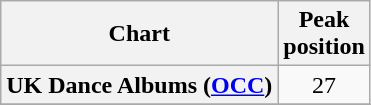<table class="wikitable plainrowheaders sortable" style="text-align:center;" border="1">
<tr>
<th scope="col">Chart</th>
<th scope="col">Peak<br>position</th>
</tr>
<tr>
<th scope="row">UK Dance Albums (<a href='#'>OCC</a>)</th>
<td>27</td>
</tr>
<tr>
</tr>
</table>
